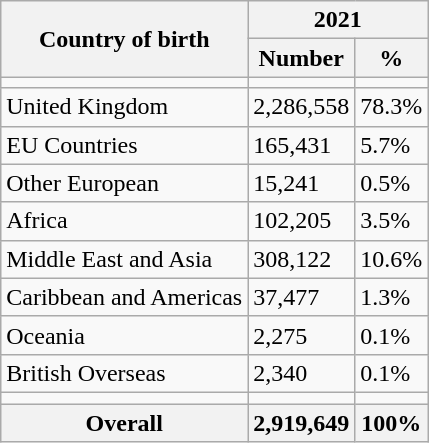<table class="wikitable">
<tr>
<th rowspan="2">Country of birth</th>
<th colspan="2">2021</th>
</tr>
<tr>
<th>Number</th>
<th>%</th>
</tr>
<tr>
<td></td>
<td></td>
<td></td>
</tr>
<tr>
<td>United Kingdom</td>
<td>2,286,558</td>
<td>78.3%</td>
</tr>
<tr>
<td>EU Countries</td>
<td>165,431</td>
<td>5.7%</td>
</tr>
<tr>
<td>Other European</td>
<td>15,241</td>
<td>0.5%</td>
</tr>
<tr>
<td>Africa</td>
<td>102,205</td>
<td>3.5%</td>
</tr>
<tr>
<td>Middle East and Asia</td>
<td>308,122</td>
<td>10.6%</td>
</tr>
<tr>
<td>Caribbean and Americas</td>
<td>37,477</td>
<td>1.3%</td>
</tr>
<tr>
<td>Oceania</td>
<td>2,275</td>
<td>0.1%</td>
</tr>
<tr>
<td>British Overseas</td>
<td>2,340</td>
<td>0.1%</td>
</tr>
<tr>
<td></td>
<td></td>
<td></td>
</tr>
<tr>
<th>Overall</th>
<th>2,919,649</th>
<th>100%</th>
</tr>
</table>
